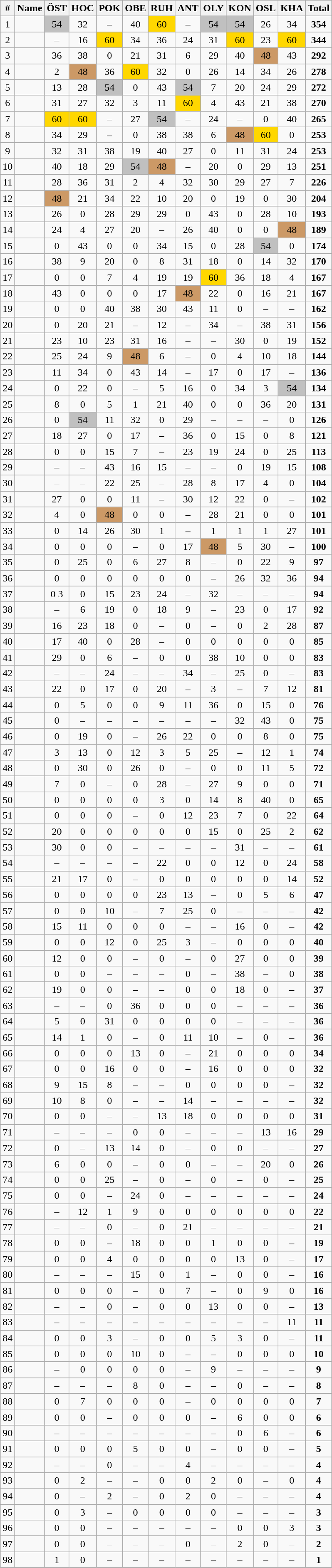<table class="wikitable sortable" style="text-align:center;">
<tr>
<th>#</th>
<th>Name</th>
<th>ÖST</th>
<th>HOC</th>
<th>POK</th>
<th>OBE</th>
<th>RUH</th>
<th>ANT</th>
<th>OLY</th>
<th>KON</th>
<th>OSL</th>
<th>KHA</th>
<th>Total</th>
</tr>
<tr>
<td>1</td>
<td align="left"></td>
<td bgcolor="silver">54</td>
<td>32</td>
<td>–</td>
<td>40</td>
<td bgcolor="gold">60</td>
<td>–</td>
<td bgcolor="silver">54</td>
<td bgcolor="silver">54</td>
<td>26</td>
<td>34</td>
<td><strong>354</strong></td>
</tr>
<tr>
<td>2</td>
<td align="left"></td>
<td>–</td>
<td>16</td>
<td bgcolor="gold">60</td>
<td>34</td>
<td>36</td>
<td>24</td>
<td>31</td>
<td bgcolor="gold">60</td>
<td>23</td>
<td bgcolor="gold">60</td>
<td><strong>344</strong></td>
</tr>
<tr>
<td>3</td>
<td align="left"></td>
<td>36</td>
<td>38</td>
<td>0</td>
<td>21</td>
<td>31</td>
<td>6</td>
<td>29</td>
<td>40</td>
<td bgcolor=CC9966>48</td>
<td>43</td>
<td><strong>292</strong></td>
</tr>
<tr>
<td>4</td>
<td align="left"></td>
<td>2</td>
<td bgcolor=CC9966>48</td>
<td>36</td>
<td bgcolor="gold">60</td>
<td>32</td>
<td>0</td>
<td>26</td>
<td>14</td>
<td>34</td>
<td>26</td>
<td><strong>278</strong></td>
</tr>
<tr>
<td>5</td>
<td align="left"></td>
<td>13</td>
<td>28</td>
<td bgcolor="silver">54</td>
<td>0</td>
<td>43</td>
<td bgcolor="silver">54</td>
<td>7</td>
<td>20</td>
<td>24</td>
<td>29</td>
<td><strong>272</strong></td>
</tr>
<tr>
<td>6</td>
<td align="left"></td>
<td>31</td>
<td>27</td>
<td>32</td>
<td>3</td>
<td>11</td>
<td bgcolor="gold">60</td>
<td>4</td>
<td>43</td>
<td>21</td>
<td>38</td>
<td><strong>270</strong></td>
</tr>
<tr>
<td>7</td>
<td align="left"></td>
<td bgcolor="gold">60</td>
<td bgcolor="gold">60</td>
<td>–</td>
<td>27</td>
<td bgcolor="silver">54</td>
<td>–</td>
<td>24</td>
<td>–</td>
<td>0</td>
<td>40</td>
<td><strong>265</strong></td>
</tr>
<tr>
<td>8</td>
<td align="left"></td>
<td>34</td>
<td>29</td>
<td>–</td>
<td>0</td>
<td>38</td>
<td>38</td>
<td>6</td>
<td bgcolor=CC9966>48</td>
<td bgcolor="gold">60</td>
<td>0</td>
<td><strong>253</strong></td>
</tr>
<tr>
<td>9</td>
<td align="left"></td>
<td>32</td>
<td>31</td>
<td>38</td>
<td>19</td>
<td>40</td>
<td>27</td>
<td>0</td>
<td>11</td>
<td>31</td>
<td>24</td>
<td><strong>253</strong></td>
</tr>
<tr>
<td>10</td>
<td align="left"></td>
<td>40</td>
<td>18</td>
<td>29</td>
<td bgcolor="silver">54</td>
<td bgcolor=CC9966>48</td>
<td>–</td>
<td>20</td>
<td>0</td>
<td>29</td>
<td>13</td>
<td><strong>251</strong></td>
</tr>
<tr>
<td>11</td>
<td align="left"></td>
<td>28</td>
<td>36</td>
<td>31</td>
<td>2</td>
<td>4</td>
<td>32</td>
<td>30</td>
<td>29</td>
<td>27</td>
<td>7</td>
<td><strong>226</strong></td>
</tr>
<tr>
<td>12</td>
<td align="left"></td>
<td bgcolor=CC9966>48</td>
<td>21</td>
<td>34</td>
<td>22</td>
<td>10</td>
<td>20</td>
<td>0</td>
<td>19</td>
<td>0</td>
<td>30</td>
<td><strong>204</strong></td>
</tr>
<tr>
<td>13</td>
<td align="left"></td>
<td>26</td>
<td>0</td>
<td>28</td>
<td>29</td>
<td>29</td>
<td>0</td>
<td>43</td>
<td>0</td>
<td>28</td>
<td>10</td>
<td><strong>193</strong></td>
</tr>
<tr>
<td>14</td>
<td align="left"></td>
<td>24</td>
<td>4</td>
<td>27</td>
<td>20</td>
<td>–</td>
<td>26</td>
<td>40</td>
<td>0</td>
<td>0</td>
<td bgcolor=CC9966>48</td>
<td><strong>189</strong></td>
</tr>
<tr>
<td>15</td>
<td align="left"></td>
<td>0</td>
<td>43</td>
<td>0</td>
<td>0</td>
<td>34</td>
<td>15</td>
<td>0</td>
<td>28</td>
<td bgcolor="silver">54</td>
<td>0</td>
<td><strong>174</strong></td>
</tr>
<tr>
<td>16</td>
<td align="left"></td>
<td>38</td>
<td>9</td>
<td>20</td>
<td>0</td>
<td>8</td>
<td>31</td>
<td>18</td>
<td>0</td>
<td>14</td>
<td>32</td>
<td><strong>170</strong></td>
</tr>
<tr>
<td>17</td>
<td align="left"></td>
<td>0</td>
<td>0</td>
<td>7</td>
<td>4</td>
<td>19</td>
<td>19</td>
<td bgcolor="gold">60</td>
<td>36</td>
<td>18</td>
<td>4</td>
<td><strong>167</strong></td>
</tr>
<tr>
<td>18</td>
<td align="left"></td>
<td>43</td>
<td>0</td>
<td>0</td>
<td>0</td>
<td>17</td>
<td bgcolor=CC9966>48</td>
<td>22</td>
<td>0</td>
<td>16</td>
<td>21</td>
<td><strong>167</strong></td>
</tr>
<tr>
<td>19</td>
<td align="left"></td>
<td>0</td>
<td>0</td>
<td>40</td>
<td>38</td>
<td>30</td>
<td>43</td>
<td>11</td>
<td>0</td>
<td>–</td>
<td>–</td>
<td><strong>162</strong></td>
</tr>
<tr>
<td>20</td>
<td align="left"></td>
<td>0</td>
<td>20</td>
<td>21</td>
<td>–</td>
<td>12</td>
<td>–</td>
<td>34</td>
<td>–</td>
<td>38</td>
<td>31</td>
<td><strong>156</strong></td>
</tr>
<tr>
<td>21</td>
<td align="left"></td>
<td>23</td>
<td>10</td>
<td>23</td>
<td>31</td>
<td>16</td>
<td>–</td>
<td>–</td>
<td>30</td>
<td>0</td>
<td>19</td>
<td><strong>152</strong></td>
</tr>
<tr>
<td>22</td>
<td align="left"></td>
<td>25</td>
<td>24</td>
<td>9</td>
<td bgcolor=CC9966>48</td>
<td>6</td>
<td>–</td>
<td>0</td>
<td>4</td>
<td>10</td>
<td>18</td>
<td><strong>144</strong></td>
</tr>
<tr>
<td>23</td>
<td align="left"></td>
<td>11</td>
<td>34</td>
<td>0</td>
<td>43</td>
<td>14</td>
<td>–</td>
<td>17</td>
<td>0</td>
<td>17</td>
<td>–</td>
<td><strong>136</strong></td>
</tr>
<tr>
<td>24</td>
<td align="left"></td>
<td>0</td>
<td>22</td>
<td>0</td>
<td>–</td>
<td>5</td>
<td>16</td>
<td>0</td>
<td>34</td>
<td>3</td>
<td bgcolor="silver">54</td>
<td><strong>134</strong></td>
</tr>
<tr>
<td>25</td>
<td align="left"></td>
<td>8</td>
<td>0</td>
<td>5</td>
<td>1</td>
<td>21</td>
<td>40</td>
<td>0</td>
<td>0</td>
<td>36</td>
<td>20</td>
<td><strong>131</strong></td>
</tr>
<tr>
<td>26</td>
<td align="left"></td>
<td>0</td>
<td bgcolor="silver">54</td>
<td>11</td>
<td>32</td>
<td>0</td>
<td>29</td>
<td>–</td>
<td>–</td>
<td>–</td>
<td>0</td>
<td><strong>126</strong></td>
</tr>
<tr>
<td>27</td>
<td align="left"></td>
<td>18</td>
<td>27</td>
<td>0</td>
<td>17</td>
<td>–</td>
<td>36</td>
<td>0</td>
<td>15</td>
<td>0</td>
<td>8</td>
<td><strong>121</strong></td>
</tr>
<tr>
<td>28</td>
<td align="left"></td>
<td>0</td>
<td>0</td>
<td>15</td>
<td>7</td>
<td>–</td>
<td>23</td>
<td>19</td>
<td>24</td>
<td>0</td>
<td>25</td>
<td><strong>113</strong></td>
</tr>
<tr>
<td>29</td>
<td align="left"></td>
<td>–</td>
<td>–</td>
<td>43</td>
<td>16</td>
<td>15</td>
<td>–</td>
<td>–</td>
<td>0</td>
<td>19</td>
<td>15</td>
<td><strong>108</strong></td>
</tr>
<tr>
<td>30</td>
<td align="left"></td>
<td>–</td>
<td>–</td>
<td>22</td>
<td>25</td>
<td>–</td>
<td>28</td>
<td>8</td>
<td>17</td>
<td>4</td>
<td>0</td>
<td><strong>104</strong></td>
</tr>
<tr>
<td>31</td>
<td align="left"></td>
<td>27</td>
<td>0</td>
<td>0</td>
<td>11</td>
<td>–</td>
<td>30</td>
<td>12</td>
<td>22</td>
<td>0</td>
<td>–</td>
<td><strong>102</strong></td>
</tr>
<tr>
<td>32</td>
<td align="left"></td>
<td>4</td>
<td>0</td>
<td bgcolor=CC9966>48</td>
<td>0</td>
<td>0</td>
<td>–</td>
<td>28</td>
<td>21</td>
<td>0</td>
<td>0</td>
<td><strong>101</strong></td>
</tr>
<tr>
<td>33</td>
<td align="left"></td>
<td>0</td>
<td>14</td>
<td>26</td>
<td>30</td>
<td>1</td>
<td>–</td>
<td>1</td>
<td>1</td>
<td>1</td>
<td>27</td>
<td><strong>101</strong></td>
</tr>
<tr>
<td>34</td>
<td align="left"></td>
<td>0</td>
<td>0</td>
<td>0</td>
<td>–</td>
<td>0</td>
<td>17</td>
<td bgcolor=CC9966>48</td>
<td>5</td>
<td>30</td>
<td>–</td>
<td><strong>100</strong></td>
</tr>
<tr>
<td>35</td>
<td align="left"></td>
<td>0</td>
<td>25</td>
<td>0</td>
<td>6</td>
<td>27</td>
<td>8</td>
<td>–</td>
<td>0</td>
<td>22</td>
<td>9</td>
<td><strong>97</strong></td>
</tr>
<tr>
<td>36</td>
<td align="left"></td>
<td>0</td>
<td>0</td>
<td>0</td>
<td>0</td>
<td>0</td>
<td>0</td>
<td>–</td>
<td>26</td>
<td>32</td>
<td>36</td>
<td><strong>94</strong></td>
</tr>
<tr>
<td>37</td>
<td align="left"></td>
<td>0 3</td>
<td>0</td>
<td>15</td>
<td>23</td>
<td>24</td>
<td>–</td>
<td>32</td>
<td>–</td>
<td>–</td>
<td>–</td>
<td><strong>94</strong></td>
</tr>
<tr>
<td>38</td>
<td align="left"></td>
<td>–</td>
<td>6</td>
<td>19</td>
<td>0</td>
<td>18</td>
<td>9</td>
<td>–</td>
<td>23</td>
<td>0</td>
<td>17</td>
<td><strong>92</strong></td>
</tr>
<tr>
<td>39</td>
<td align="left"></td>
<td>16</td>
<td>23</td>
<td>18</td>
<td>0</td>
<td>–</td>
<td>0</td>
<td>–</td>
<td>0</td>
<td>2</td>
<td>28</td>
<td><strong>87</strong></td>
</tr>
<tr>
<td>40</td>
<td align="left"></td>
<td>17</td>
<td>40</td>
<td>0</td>
<td>28</td>
<td>–</td>
<td>0</td>
<td>0</td>
<td>0</td>
<td>0</td>
<td>0</td>
<td><strong>85</strong></td>
</tr>
<tr>
<td>41</td>
<td align="left"></td>
<td>29</td>
<td>0</td>
<td>6</td>
<td>–</td>
<td>0</td>
<td>0</td>
<td>38</td>
<td>10</td>
<td>0</td>
<td>0</td>
<td><strong>83</strong></td>
</tr>
<tr>
<td>42</td>
<td align="left"></td>
<td>–</td>
<td>–</td>
<td>24</td>
<td>–</td>
<td>–</td>
<td>34</td>
<td>–</td>
<td>25</td>
<td>0</td>
<td>–</td>
<td><strong>83</strong></td>
</tr>
<tr>
<td>43</td>
<td align="left"></td>
<td>22</td>
<td>0</td>
<td>17</td>
<td>0</td>
<td>20</td>
<td>–</td>
<td>3</td>
<td>–</td>
<td>7</td>
<td>12</td>
<td><strong>81</strong></td>
</tr>
<tr>
<td>44</td>
<td align="left"></td>
<td>0</td>
<td>5</td>
<td>0</td>
<td>0</td>
<td>9</td>
<td>11</td>
<td>36</td>
<td>0</td>
<td>15</td>
<td>0</td>
<td><strong>76</strong></td>
</tr>
<tr>
<td>45</td>
<td align="left"></td>
<td>0</td>
<td>–</td>
<td>–</td>
<td>–</td>
<td>–</td>
<td>–</td>
<td>–</td>
<td>32</td>
<td>43</td>
<td>0</td>
<td><strong>75</strong></td>
</tr>
<tr>
<td>46</td>
<td align="left"></td>
<td>0</td>
<td>19</td>
<td>0</td>
<td>–</td>
<td>26</td>
<td>22</td>
<td>0</td>
<td>0</td>
<td>8</td>
<td>0</td>
<td><strong>75</strong></td>
</tr>
<tr>
<td>47</td>
<td align="left"></td>
<td>3</td>
<td>13</td>
<td>0</td>
<td>12</td>
<td>3</td>
<td>5</td>
<td>25</td>
<td>–</td>
<td>12</td>
<td>1</td>
<td><strong>74</strong></td>
</tr>
<tr>
<td>48</td>
<td align="left"></td>
<td>0</td>
<td>30</td>
<td>0</td>
<td>26</td>
<td>0</td>
<td>–</td>
<td>0</td>
<td>0</td>
<td>11</td>
<td>5</td>
<td><strong>72</strong></td>
</tr>
<tr>
<td>49</td>
<td align="left"></td>
<td>7</td>
<td>0</td>
<td>–</td>
<td>0</td>
<td>28</td>
<td>–</td>
<td>27</td>
<td>9</td>
<td>0</td>
<td>0</td>
<td><strong>71</strong></td>
</tr>
<tr>
<td>50</td>
<td align="left"></td>
<td>0</td>
<td>0</td>
<td>0</td>
<td>0</td>
<td>3</td>
<td>0</td>
<td>14</td>
<td>8</td>
<td>40</td>
<td>0</td>
<td><strong>65</strong></td>
</tr>
<tr>
<td>51</td>
<td align="left"></td>
<td>0</td>
<td>0</td>
<td>0</td>
<td>–</td>
<td>0</td>
<td>12</td>
<td>23</td>
<td>7</td>
<td>0</td>
<td>22</td>
<td><strong>64</strong></td>
</tr>
<tr>
<td>52</td>
<td align="left"></td>
<td>20</td>
<td>0</td>
<td>0</td>
<td>0</td>
<td>0</td>
<td>0</td>
<td>15</td>
<td>0</td>
<td>25</td>
<td>2</td>
<td><strong>62</strong></td>
</tr>
<tr>
<td>53</td>
<td align="left"></td>
<td>30</td>
<td>0</td>
<td>0</td>
<td>–</td>
<td>–</td>
<td>–</td>
<td>–</td>
<td>31</td>
<td>–</td>
<td>–</td>
<td><strong>61</strong></td>
</tr>
<tr>
<td>54</td>
<td align="left"></td>
<td>–</td>
<td>–</td>
<td>–</td>
<td>–</td>
<td>22</td>
<td>0</td>
<td>0</td>
<td>12</td>
<td>0</td>
<td>24</td>
<td><strong>58</strong></td>
</tr>
<tr>
<td>55</td>
<td align="left"></td>
<td>21</td>
<td>17</td>
<td>0</td>
<td>–</td>
<td>0</td>
<td>0</td>
<td>0</td>
<td>0</td>
<td>0</td>
<td>14</td>
<td><strong>52</strong></td>
</tr>
<tr>
<td>56</td>
<td align="left"></td>
<td>0</td>
<td>0</td>
<td>0</td>
<td>0</td>
<td>23</td>
<td>13</td>
<td>–</td>
<td>0</td>
<td>5</td>
<td>6</td>
<td><strong>47</strong></td>
</tr>
<tr>
<td>57</td>
<td align="left"></td>
<td>0</td>
<td>0</td>
<td>10</td>
<td>–</td>
<td>7</td>
<td>25</td>
<td>0</td>
<td>–</td>
<td>–</td>
<td>–</td>
<td><strong>42</strong></td>
</tr>
<tr>
<td>58</td>
<td align="left"></td>
<td>15</td>
<td>11</td>
<td>0</td>
<td>0</td>
<td>0</td>
<td>–</td>
<td>–</td>
<td>16</td>
<td>0</td>
<td>–</td>
<td><strong>42</strong></td>
</tr>
<tr>
<td>59</td>
<td align="left"></td>
<td>0</td>
<td>0</td>
<td>12</td>
<td>0</td>
<td>25</td>
<td>3</td>
<td>–</td>
<td>0</td>
<td>0</td>
<td>0</td>
<td><strong>40</strong></td>
</tr>
<tr>
<td>60</td>
<td align="left"></td>
<td>12</td>
<td>0</td>
<td>0</td>
<td>–</td>
<td>0</td>
<td>–</td>
<td>0</td>
<td>27</td>
<td>0</td>
<td>0</td>
<td><strong>39</strong></td>
</tr>
<tr>
<td>61</td>
<td align="left"></td>
<td>0</td>
<td>0</td>
<td>–</td>
<td>–</td>
<td>–</td>
<td>0</td>
<td>–</td>
<td>38</td>
<td>–</td>
<td>0</td>
<td><strong>38</strong></td>
</tr>
<tr>
<td>62</td>
<td align="left"></td>
<td>19</td>
<td>0</td>
<td>0</td>
<td>–</td>
<td>–</td>
<td>0</td>
<td>0</td>
<td>18</td>
<td>0</td>
<td>–</td>
<td><strong>37</strong></td>
</tr>
<tr>
<td>63</td>
<td align="left"></td>
<td>–</td>
<td>–</td>
<td>0</td>
<td>36</td>
<td>0</td>
<td>0</td>
<td>0</td>
<td>–</td>
<td>–</td>
<td>–</td>
<td><strong>36</strong></td>
</tr>
<tr>
<td>64</td>
<td align="left"></td>
<td>5</td>
<td>0</td>
<td>31</td>
<td>0</td>
<td>0</td>
<td>0</td>
<td>0</td>
<td>–</td>
<td>–</td>
<td>–</td>
<td><strong>36</strong></td>
</tr>
<tr>
<td>65</td>
<td align="left"></td>
<td>14</td>
<td>1</td>
<td>0</td>
<td>–</td>
<td>0</td>
<td>11</td>
<td>10</td>
<td>–</td>
<td>0</td>
<td>–</td>
<td><strong>36</strong></td>
</tr>
<tr>
<td>66</td>
<td align="left"></td>
<td>0</td>
<td>0</td>
<td>0</td>
<td>13</td>
<td>0</td>
<td>–</td>
<td>21</td>
<td>0</td>
<td>0</td>
<td>0</td>
<td><strong>34</strong></td>
</tr>
<tr>
<td>67</td>
<td align="left"></td>
<td>0</td>
<td>0</td>
<td>16</td>
<td>0</td>
<td>0</td>
<td>–</td>
<td>16</td>
<td>0</td>
<td>0</td>
<td>0</td>
<td><strong>32</strong></td>
</tr>
<tr>
<td>68</td>
<td align="left"></td>
<td>9</td>
<td>15</td>
<td>8</td>
<td>–</td>
<td>–</td>
<td>0</td>
<td>0</td>
<td>0</td>
<td>0</td>
<td>–</td>
<td><strong>32</strong></td>
</tr>
<tr>
<td>69</td>
<td align="left"></td>
<td>10</td>
<td>8</td>
<td>0</td>
<td>–</td>
<td>–</td>
<td>14</td>
<td>–</td>
<td>–</td>
<td>–</td>
<td>–</td>
<td><strong>32</strong></td>
</tr>
<tr>
<td>70</td>
<td align="left"></td>
<td>0</td>
<td>0</td>
<td>–</td>
<td>–</td>
<td>13</td>
<td>18</td>
<td>0</td>
<td>0</td>
<td>0</td>
<td>0</td>
<td><strong>31</strong></td>
</tr>
<tr>
<td>71</td>
<td align="left"></td>
<td>–</td>
<td>–</td>
<td>–</td>
<td>0</td>
<td>0</td>
<td>–</td>
<td>–</td>
<td>–</td>
<td>13</td>
<td>16</td>
<td><strong>29</strong></td>
</tr>
<tr>
<td>72</td>
<td align="left"></td>
<td>0</td>
<td>–</td>
<td>13</td>
<td>14</td>
<td>0</td>
<td>–</td>
<td>0</td>
<td>0</td>
<td>–</td>
<td>–</td>
<td><strong>27</strong></td>
</tr>
<tr>
<td>73</td>
<td align="left"></td>
<td>6</td>
<td>0</td>
<td>0</td>
<td>–</td>
<td>0</td>
<td>0</td>
<td>–</td>
<td>–</td>
<td>20</td>
<td>0</td>
<td><strong>26</strong></td>
</tr>
<tr>
<td>74</td>
<td align="left"></td>
<td>0</td>
<td>0</td>
<td>25</td>
<td>–</td>
<td>0</td>
<td>–</td>
<td>0</td>
<td>–</td>
<td>0</td>
<td>–</td>
<td><strong>25</strong></td>
</tr>
<tr>
<td>75</td>
<td align="left"></td>
<td>0</td>
<td>0</td>
<td>–</td>
<td>24</td>
<td>0</td>
<td>–</td>
<td>–</td>
<td>–</td>
<td>–</td>
<td>–</td>
<td><strong>24</strong></td>
</tr>
<tr>
<td>76</td>
<td align="left"></td>
<td>–</td>
<td>12</td>
<td>1</td>
<td>9</td>
<td>0</td>
<td>0</td>
<td>0</td>
<td>0</td>
<td>0</td>
<td>0</td>
<td><strong>22</strong></td>
</tr>
<tr>
<td>77</td>
<td align="left"></td>
<td>–</td>
<td>–</td>
<td>0</td>
<td>–</td>
<td>0</td>
<td>21</td>
<td>–</td>
<td>–</td>
<td>–</td>
<td>–</td>
<td><strong>21</strong></td>
</tr>
<tr>
<td>78</td>
<td align="left"></td>
<td>0</td>
<td>0</td>
<td>–</td>
<td>18</td>
<td>0</td>
<td>0</td>
<td>1</td>
<td>0</td>
<td>0</td>
<td>–</td>
<td><strong>19</strong></td>
</tr>
<tr>
<td>79</td>
<td align="left"></td>
<td>0</td>
<td>0</td>
<td>4</td>
<td>0</td>
<td>0</td>
<td>0</td>
<td>0</td>
<td>13</td>
<td>0</td>
<td>–</td>
<td><strong>17</strong></td>
</tr>
<tr>
<td>80</td>
<td align="left"></td>
<td>–</td>
<td>–</td>
<td>–</td>
<td>15</td>
<td>0</td>
<td>1</td>
<td>–</td>
<td>0</td>
<td>0</td>
<td>–</td>
<td><strong>16</strong></td>
</tr>
<tr>
<td>81</td>
<td align="left"></td>
<td>0</td>
<td>0</td>
<td>0</td>
<td>–</td>
<td>0</td>
<td>7</td>
<td>–</td>
<td>0</td>
<td>9</td>
<td>0</td>
<td><strong>16</strong></td>
</tr>
<tr>
<td>82</td>
<td align="left"></td>
<td>–</td>
<td>–</td>
<td>0</td>
<td>–</td>
<td>0</td>
<td>0</td>
<td>13</td>
<td>0</td>
<td>0</td>
<td>–</td>
<td><strong>13</strong></td>
</tr>
<tr>
<td>83</td>
<td align="left"></td>
<td>–</td>
<td>–</td>
<td>–</td>
<td>–</td>
<td>–</td>
<td>–</td>
<td>–</td>
<td>–</td>
<td>–</td>
<td>11</td>
<td><strong>11</strong></td>
</tr>
<tr>
<td>84</td>
<td align="left"></td>
<td>0</td>
<td>0</td>
<td>3</td>
<td>–</td>
<td>0</td>
<td>0</td>
<td>5</td>
<td>3</td>
<td>0</td>
<td>–</td>
<td><strong>11</strong></td>
</tr>
<tr>
<td>85</td>
<td align="left"></td>
<td>0</td>
<td>0</td>
<td>0</td>
<td>10</td>
<td>0</td>
<td>–</td>
<td>–</td>
<td>0</td>
<td>0</td>
<td>0</td>
<td><strong>10</strong></td>
</tr>
<tr>
<td>86</td>
<td align="left"></td>
<td>–</td>
<td>0</td>
<td>0</td>
<td>0</td>
<td>0</td>
<td>–</td>
<td>9</td>
<td>–</td>
<td>–</td>
<td>–</td>
<td><strong>9</strong></td>
</tr>
<tr>
<td>87</td>
<td align="left"></td>
<td>–</td>
<td>–</td>
<td>–</td>
<td>8</td>
<td>0</td>
<td>–</td>
<td>–</td>
<td>0</td>
<td>–</td>
<td>–</td>
<td><strong>8</strong></td>
</tr>
<tr>
<td>88</td>
<td align="left"></td>
<td>0</td>
<td>7</td>
<td>0</td>
<td>0</td>
<td>0</td>
<td>–</td>
<td>0</td>
<td>0</td>
<td>0</td>
<td>0</td>
<td><strong>7</strong></td>
</tr>
<tr>
<td>89</td>
<td align="left"></td>
<td>0</td>
<td>0</td>
<td>–</td>
<td>0</td>
<td>0</td>
<td>0</td>
<td>–</td>
<td>6</td>
<td>0</td>
<td>0</td>
<td><strong>6</strong></td>
</tr>
<tr>
<td>90</td>
<td align="left"></td>
<td>–</td>
<td>–</td>
<td>–</td>
<td>–</td>
<td>–</td>
<td>–</td>
<td>–</td>
<td>0</td>
<td>6</td>
<td>–</td>
<td><strong>6</strong></td>
</tr>
<tr>
<td>91</td>
<td align="left"></td>
<td>0</td>
<td>0</td>
<td>0</td>
<td>5</td>
<td>0</td>
<td>0</td>
<td>–</td>
<td>0</td>
<td>0</td>
<td>–</td>
<td><strong>5</strong></td>
</tr>
<tr>
<td>92</td>
<td align="left"></td>
<td>–</td>
<td>–</td>
<td>0</td>
<td>–</td>
<td>–</td>
<td>4</td>
<td>–</td>
<td>–</td>
<td>–</td>
<td>–</td>
<td><strong>4</strong></td>
</tr>
<tr>
<td>93</td>
<td align="left"></td>
<td>0</td>
<td>2</td>
<td>–</td>
<td>–</td>
<td>0</td>
<td>0</td>
<td>2</td>
<td>0</td>
<td>–</td>
<td>0</td>
<td><strong>4</strong></td>
</tr>
<tr>
<td>94</td>
<td align="left"></td>
<td>0</td>
<td>–</td>
<td>2</td>
<td>–</td>
<td>0</td>
<td>2</td>
<td>0</td>
<td>–</td>
<td>–</td>
<td>–</td>
<td><strong>4</strong></td>
</tr>
<tr>
<td>95</td>
<td align="left"></td>
<td>0</td>
<td>3</td>
<td>–</td>
<td>0</td>
<td>0</td>
<td>0</td>
<td>0</td>
<td>–</td>
<td>–</td>
<td>–</td>
<td><strong>3</strong></td>
</tr>
<tr>
<td>96</td>
<td align="left"></td>
<td>0</td>
<td>0</td>
<td>–</td>
<td>–</td>
<td>–</td>
<td>–</td>
<td>–</td>
<td>0</td>
<td>0</td>
<td>3</td>
<td><strong>3</strong></td>
</tr>
<tr>
<td>97</td>
<td align="left"></td>
<td>0</td>
<td>0</td>
<td>–</td>
<td>–</td>
<td>–</td>
<td>0</td>
<td>–</td>
<td>2</td>
<td>0</td>
<td>–</td>
<td><strong>2</strong></td>
</tr>
<tr>
<td>98</td>
<td align="left"></td>
<td>1</td>
<td>0</td>
<td>–</td>
<td>–</td>
<td>–</td>
<td>–</td>
<td>–</td>
<td>–</td>
<td>–</td>
<td>–</td>
<td><strong>1</strong></td>
</tr>
</table>
